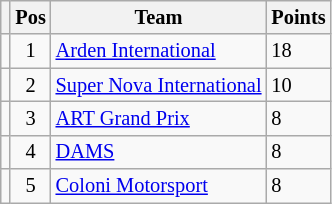<table class="wikitable" style="font-size: 85%;">
<tr>
<th></th>
<th>Pos</th>
<th>Team</th>
<th>Points</th>
</tr>
<tr>
<td align="left"></td>
<td align="center">1</td>
<td> <a href='#'>Arden International</a></td>
<td>18</td>
</tr>
<tr>
<td align="left"></td>
<td align="center">2</td>
<td> <a href='#'>Super Nova International</a></td>
<td>10</td>
</tr>
<tr>
<td align="left"></td>
<td align="center">3</td>
<td> <a href='#'>ART Grand Prix</a></td>
<td>8</td>
</tr>
<tr>
<td align="left"></td>
<td align="center">4</td>
<td> <a href='#'>DAMS</a></td>
<td>8</td>
</tr>
<tr>
<td align="left"></td>
<td align="center">5</td>
<td> <a href='#'>Coloni Motorsport</a></td>
<td>8</td>
</tr>
</table>
